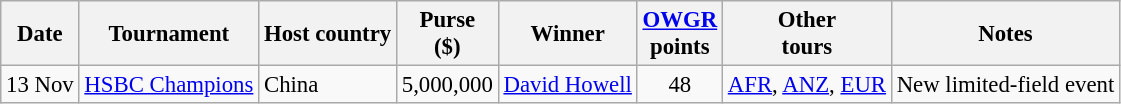<table class="wikitable" style="font-size:95%">
<tr>
<th>Date</th>
<th>Tournament</th>
<th>Host country</th>
<th>Purse<br>($)</th>
<th>Winner</th>
<th><a href='#'>OWGR</a><br>points</th>
<th>Other<br>tours</th>
<th>Notes</th>
</tr>
<tr>
<td>13 Nov</td>
<td><a href='#'>HSBC Champions</a></td>
<td>China</td>
<td align=right>5,000,000</td>
<td> <a href='#'>David Howell</a></td>
<td align=center>48</td>
<td><a href='#'>AFR</a>, <a href='#'>ANZ</a>, <a href='#'>EUR</a></td>
<td>New limited-field event</td>
</tr>
</table>
